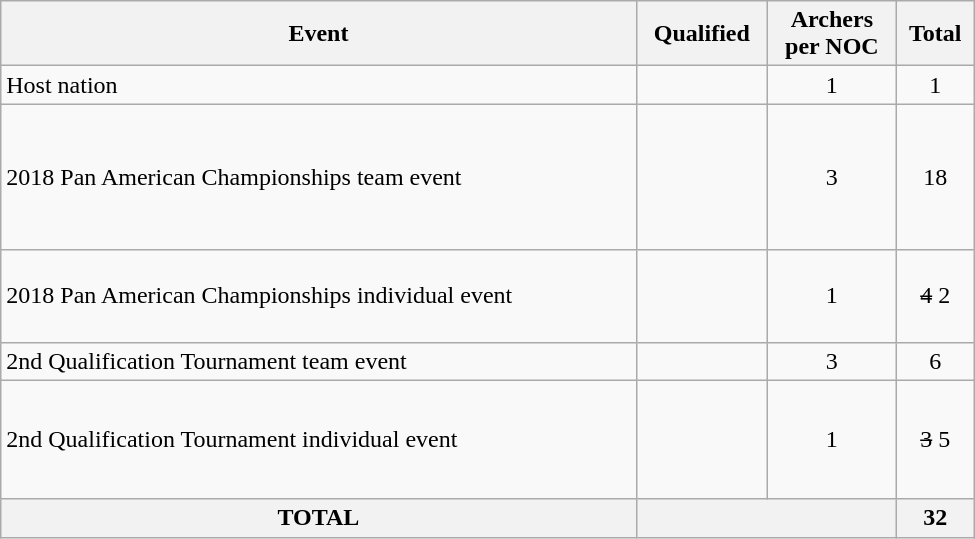<table class="wikitable" width=650>
<tr>
<th>Event</th>
<th>Qualified</th>
<th>Archers<br> per NOC</th>
<th>Total</th>
</tr>
<tr>
<td>Host nation</td>
<td></td>
<td align="center">1</td>
<td align="center">1</td>
</tr>
<tr>
<td>2018 Pan American Championships team event</td>
<td><br><br><br><br><br></td>
<td align="center">3</td>
<td align="center">18</td>
</tr>
<tr>
<td>2018 Pan American Championships individual event</td>
<td><s></s><br><s></s><br><br></td>
<td align="center">1</td>
<td align="center"><s>4</s> 2</td>
</tr>
<tr>
<td>2nd Qualification Tournament team event</td>
<td><br></td>
<td align="center">3</td>
<td align="center">6</td>
</tr>
<tr>
<td>2nd Qualification Tournament individual event</td>
<td><br><br><br><br></td>
<td align="center">1</td>
<td align="center"><s>3</s> 5</td>
</tr>
<tr>
<th>TOTAL</th>
<th colspan="2"></th>
<th>32</th>
</tr>
</table>
